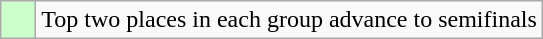<table class="wikitable">
<tr>
<td style="background:#cfc;">    </td>
<td>Top two places in each group advance to semifinals</td>
</tr>
</table>
